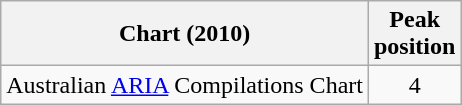<table class="wikitable">
<tr>
<th align="left">Chart (2010)</th>
<th align="left">Peak<br>position</th>
</tr>
<tr>
<td align="left">Australian <a href='#'>ARIA</a> Compilations Chart</td>
<td style="text-align:center;">4</td>
</tr>
</table>
